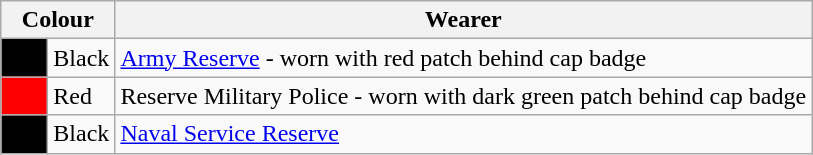<table class="wikitable">
<tr>
<th colspan="2">Colour</th>
<th>Wearer</th>
</tr>
<tr>
<td style="background:black;">      </td>
<td>Black</td>
<td><a href='#'>Army Reserve</a> - worn with red patch behind cap badge</td>
</tr>
<tr>
<td style="background:red;"></td>
<td>Red</td>
<td>Reserve Military Police - worn with dark green patch behind cap badge</td>
</tr>
<tr>
<td style="background:black;"></td>
<td>Black</td>
<td><a href='#'>Naval Service Reserve</a></td>
</tr>
</table>
